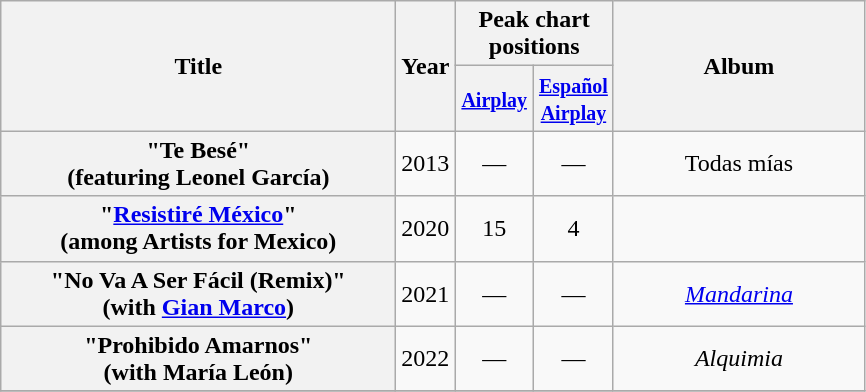<table class="wikitable plainrowheaders" style="text-align:center;">
<tr>
<th rowspan="2" scope="col" style="width:16em;">Title</th>
<th rowspan="2" scope="col" style="width:2em;">Year</th>
<th colspan="2">Peak chart positions</th>
<th rowspan="2" scope="col" style="width:10em;">Album</th>
</tr>
<tr>
<th style="width:45px;"><small><a href='#'>Airplay</a></small></th>
<th style="width:45px;"><small><a href='#'>Español<br>Airplay</a></small></th>
</tr>
<tr>
<th scope="row">"Te Besé"<br><span>(featuring Leonel García)</span></th>
<td>2013</td>
<td>—</td>
<td>—</td>
<td>Todas mías</td>
</tr>
<tr>
<th scope="row">"<a href='#'>Resistiré México</a>"<br><span>(among Artists for Mexico)</span></th>
<td>2020</td>
<td>15</td>
<td>4</td>
<td></td>
</tr>
<tr>
<th scope="row">"No Va A Ser Fácil (Remix)" <br><span>(with <a href='#'>Gian Marco</a>)</span></th>
<td>2021</td>
<td>—</td>
<td>—</td>
<td><em><a href='#'>Mandarina</a></em></td>
</tr>
<tr>
<th scope="row">"Prohibido Amarnos" <br><span>(with María León)</span></th>
<td>2022</td>
<td>—</td>
<td>—</td>
<td><em>Alquimia</em></td>
</tr>
<tr>
</tr>
</table>
